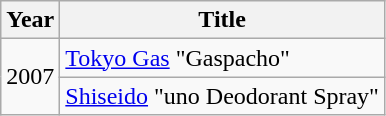<table class="wikitable">
<tr>
<th>Year</th>
<th>Title</th>
</tr>
<tr>
<td rowspan="2">2007</td>
<td><a href='#'>Tokyo Gas</a> "Gaspacho"</td>
</tr>
<tr>
<td><a href='#'>Shiseido</a> "uno Deodorant Spray"</td>
</tr>
</table>
